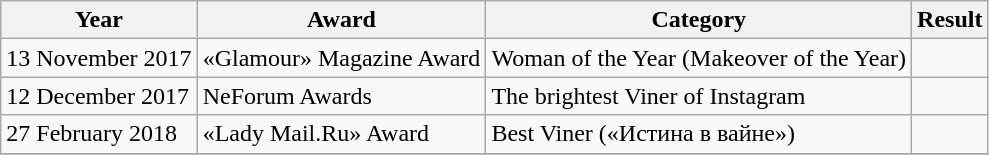<table class="wikitable">
<tr>
<th>Year</th>
<th>Award</th>
<th>Сategory</th>
<th>Result</th>
</tr>
<tr>
<td>13 November 2017</td>
<td>«Glamour» Magazine Award</td>
<td>Woman of the Year (Makeover of the Year)</td>
<td></td>
</tr>
<tr>
<td>12 December 2017</td>
<td>NeForum Awards</td>
<td>The brightest Viner of Instagram</td>
<td></td>
</tr>
<tr>
<td>27 February 2018</td>
<td>«Lady Mail.Ru» Award</td>
<td>Best Viner («Истина в вайне»)</td>
<td></td>
</tr>
<tr>
</tr>
</table>
